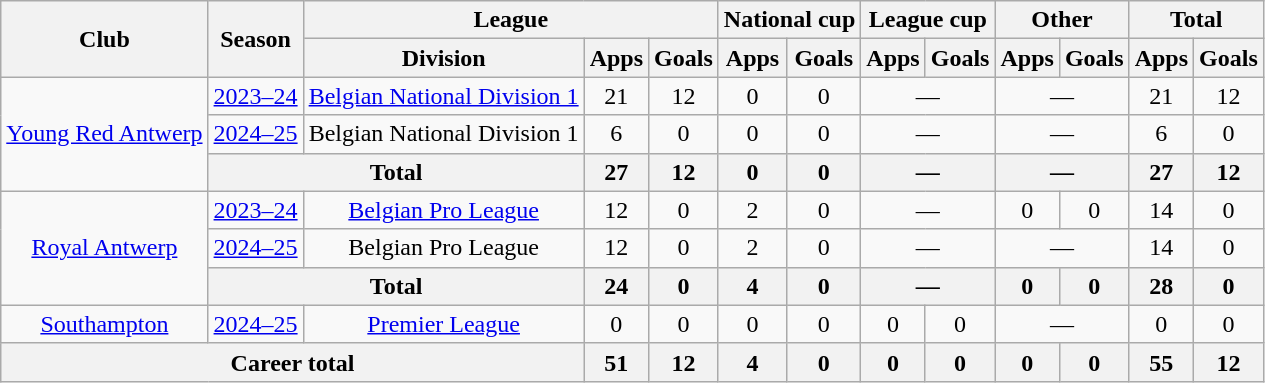<table class="wikitable" style="text-align:center">
<tr>
<th rowspan=2>Club</th>
<th rowspan=2>Season</th>
<th colspan=3>League</th>
<th colspan=2>National cup</th>
<th colspan=2>League cup</th>
<th colspan=2>Other</th>
<th colspan=2>Total</th>
</tr>
<tr>
<th>Division</th>
<th>Apps</th>
<th>Goals</th>
<th>Apps</th>
<th>Goals</th>
<th>Apps</th>
<th>Goals</th>
<th>Apps</th>
<th>Goals</th>
<th>Apps</th>
<th>Goals</th>
</tr>
<tr>
<td rowspan="3"><a href='#'>Young Red Antwerp</a></td>
<td><a href='#'>2023–24</a></td>
<td><a href='#'>Belgian National Division 1</a></td>
<td>21</td>
<td>12</td>
<td>0</td>
<td>0</td>
<td colspan="2">—</td>
<td colspan="2">—</td>
<td>21</td>
<td>12</td>
</tr>
<tr>
<td><a href='#'>2024–25</a></td>
<td>Belgian National Division 1</td>
<td>6</td>
<td>0</td>
<td>0</td>
<td>0</td>
<td colspan="2">—</td>
<td colspan="2">—</td>
<td>6</td>
<td>0</td>
</tr>
<tr>
<th colspan="2">Total</th>
<th>27</th>
<th>12</th>
<th>0</th>
<th>0</th>
<th colspan="2">—</th>
<th colspan="2">—</th>
<th>27</th>
<th>12</th>
</tr>
<tr>
<td rowspan="3"><a href='#'>Royal Antwerp</a></td>
<td><a href='#'>2023–24</a></td>
<td><a href='#'>Belgian Pro League</a></td>
<td>12</td>
<td>0</td>
<td>2</td>
<td>0</td>
<td colspan="2">—</td>
<td>0</td>
<td>0</td>
<td>14</td>
<td>0</td>
</tr>
<tr>
<td><a href='#'>2024–25</a></td>
<td>Belgian Pro League</td>
<td>12</td>
<td>0</td>
<td>2</td>
<td>0</td>
<td colspan="2">—</td>
<td colspan="2">—</td>
<td>14</td>
<td>0</td>
</tr>
<tr>
<th colspan="2">Total</th>
<th>24</th>
<th>0</th>
<th>4</th>
<th>0</th>
<th colspan="2">—</th>
<th>0</th>
<th>0</th>
<th>28</th>
<th>0</th>
</tr>
<tr>
<td><a href='#'>Southampton</a></td>
<td><a href='#'>2024–25</a></td>
<td><a href='#'>Premier League</a></td>
<td>0</td>
<td>0</td>
<td>0</td>
<td>0</td>
<td>0</td>
<td>0</td>
<td colspan="2">—</td>
<td>0</td>
<td>0</td>
</tr>
<tr>
<th colspan="3">Career total</th>
<th>51</th>
<th>12</th>
<th>4</th>
<th>0</th>
<th>0</th>
<th>0</th>
<th>0</th>
<th>0</th>
<th>55</th>
<th>12</th>
</tr>
</table>
